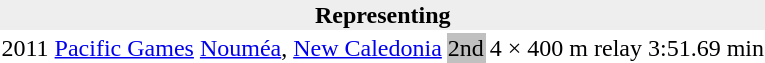<table>
<tr>
<th bgcolor="#eeeeee" colspan="6">Representing </th>
</tr>
<tr>
<td>2011</td>
<td><a href='#'>Pacific Games</a></td>
<td><a href='#'>Nouméa</a>, <a href='#'>New Caledonia</a></td>
<td bgcolor=silver>2nd</td>
<td>4 × 400 m relay</td>
<td>3:51.69 min</td>
</tr>
</table>
